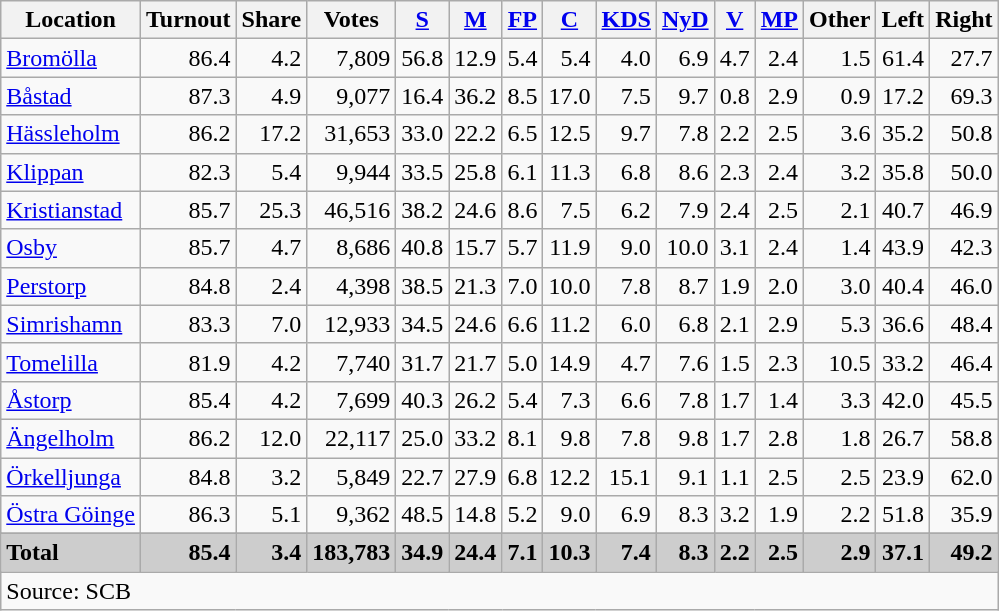<table class="wikitable sortable" style=text-align:right>
<tr>
<th>Location</th>
<th>Turnout</th>
<th>Share</th>
<th>Votes</th>
<th><a href='#'>S</a></th>
<th><a href='#'>M</a></th>
<th><a href='#'>FP</a></th>
<th><a href='#'>C</a></th>
<th><a href='#'>KDS</a></th>
<th><a href='#'>NyD</a></th>
<th><a href='#'>V</a></th>
<th><a href='#'>MP</a></th>
<th>Other</th>
<th>Left</th>
<th>Right</th>
</tr>
<tr>
<td align=left><a href='#'>Bromölla</a></td>
<td>86.4</td>
<td>4.2</td>
<td>7,809</td>
<td>56.8</td>
<td>12.9</td>
<td>5.4</td>
<td>5.4</td>
<td>4.0</td>
<td>6.9</td>
<td>4.7</td>
<td>2.4</td>
<td>1.5</td>
<td>61.4</td>
<td>27.7</td>
</tr>
<tr>
<td align=left><a href='#'>Båstad</a></td>
<td>87.3</td>
<td>4.9</td>
<td>9,077</td>
<td>16.4</td>
<td>36.2</td>
<td>8.5</td>
<td>17.0</td>
<td>7.5</td>
<td>9.7</td>
<td>0.8</td>
<td>2.9</td>
<td>0.9</td>
<td>17.2</td>
<td>69.3</td>
</tr>
<tr>
<td align=left><a href='#'>Hässleholm</a></td>
<td>86.2</td>
<td>17.2</td>
<td>31,653</td>
<td>33.0</td>
<td>22.2</td>
<td>6.5</td>
<td>12.5</td>
<td>9.7</td>
<td>7.8</td>
<td>2.2</td>
<td>2.5</td>
<td>3.6</td>
<td>35.2</td>
<td>50.8</td>
</tr>
<tr>
<td align=left><a href='#'>Klippan</a></td>
<td>82.3</td>
<td>5.4</td>
<td>9,944</td>
<td>33.5</td>
<td>25.8</td>
<td>6.1</td>
<td>11.3</td>
<td>6.8</td>
<td>8.6</td>
<td>2.3</td>
<td>2.4</td>
<td>3.2</td>
<td>35.8</td>
<td>50.0</td>
</tr>
<tr>
<td align=left><a href='#'>Kristianstad</a></td>
<td>85.7</td>
<td>25.3</td>
<td>46,516</td>
<td>38.2</td>
<td>24.6</td>
<td>8.6</td>
<td>7.5</td>
<td>6.2</td>
<td>7.9</td>
<td>2.4</td>
<td>2.5</td>
<td>2.1</td>
<td>40.7</td>
<td>46.9</td>
</tr>
<tr>
<td align=left><a href='#'>Osby</a></td>
<td>85.7</td>
<td>4.7</td>
<td>8,686</td>
<td>40.8</td>
<td>15.7</td>
<td>5.7</td>
<td>11.9</td>
<td>9.0</td>
<td>10.0</td>
<td>3.1</td>
<td>2.4</td>
<td>1.4</td>
<td>43.9</td>
<td>42.3</td>
</tr>
<tr>
<td align=left><a href='#'>Perstorp</a></td>
<td>84.8</td>
<td>2.4</td>
<td>4,398</td>
<td>38.5</td>
<td>21.3</td>
<td>7.0</td>
<td>10.0</td>
<td>7.8</td>
<td>8.7</td>
<td>1.9</td>
<td>2.0</td>
<td>3.0</td>
<td>40.4</td>
<td>46.0</td>
</tr>
<tr>
<td align=left><a href='#'>Simrishamn</a></td>
<td>83.3</td>
<td>7.0</td>
<td>12,933</td>
<td>34.5</td>
<td>24.6</td>
<td>6.6</td>
<td>11.2</td>
<td>6.0</td>
<td>6.8</td>
<td>2.1</td>
<td>2.9</td>
<td>5.3</td>
<td>36.6</td>
<td>48.4</td>
</tr>
<tr>
<td align=left><a href='#'>Tomelilla</a></td>
<td>81.9</td>
<td>4.2</td>
<td>7,740</td>
<td>31.7</td>
<td>21.7</td>
<td>5.0</td>
<td>14.9</td>
<td>4.7</td>
<td>7.6</td>
<td>1.5</td>
<td>2.3</td>
<td>10.5</td>
<td>33.2</td>
<td>46.4</td>
</tr>
<tr>
<td align=left><a href='#'>Åstorp</a></td>
<td>85.4</td>
<td>4.2</td>
<td>7,699</td>
<td>40.3</td>
<td>26.2</td>
<td>5.4</td>
<td>7.3</td>
<td>6.6</td>
<td>7.8</td>
<td>1.7</td>
<td>1.4</td>
<td>3.3</td>
<td>42.0</td>
<td>45.5</td>
</tr>
<tr>
<td align=left><a href='#'>Ängelholm</a></td>
<td>86.2</td>
<td>12.0</td>
<td>22,117</td>
<td>25.0</td>
<td>33.2</td>
<td>8.1</td>
<td>9.8</td>
<td>7.8</td>
<td>9.8</td>
<td>1.7</td>
<td>2.8</td>
<td>1.8</td>
<td>26.7</td>
<td>58.8</td>
</tr>
<tr>
<td align=left><a href='#'>Örkelljunga</a></td>
<td>84.8</td>
<td>3.2</td>
<td>5,849</td>
<td>22.7</td>
<td>27.9</td>
<td>6.8</td>
<td>12.2</td>
<td>15.1</td>
<td>9.1</td>
<td>1.1</td>
<td>2.5</td>
<td>2.5</td>
<td>23.9</td>
<td>62.0</td>
</tr>
<tr>
<td align=left><a href='#'>Östra Göinge</a></td>
<td>86.3</td>
<td>5.1</td>
<td>9,362</td>
<td>48.5</td>
<td>14.8</td>
<td>5.2</td>
<td>9.0</td>
<td>6.9</td>
<td>8.3</td>
<td>3.2</td>
<td>1.9</td>
<td>2.2</td>
<td>51.8</td>
<td>35.9</td>
</tr>
<tr>
</tr>
<tr style="background:#CDCDCD;">
<td align=left><strong>Total</strong></td>
<td><strong>85.4</strong></td>
<td><strong>3.4</strong></td>
<td><strong>183,783</strong></td>
<td><strong>34.9</strong></td>
<td><strong>24.4</strong></td>
<td><strong>7.1</strong></td>
<td><strong>10.3</strong></td>
<td><strong>7.4</strong></td>
<td><strong>8.3</strong></td>
<td><strong>2.2</strong></td>
<td><strong>2.5</strong></td>
<td><strong>2.9</strong></td>
<td><strong>37.1</strong></td>
<td><strong>49.2</strong></td>
</tr>
<tr>
<td align=left colspan=15>Source: SCB </td>
</tr>
</table>
